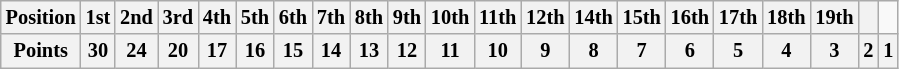<table class="wikitable" style="font-size:85%">
<tr>
<th>Position</th>
<th>1st</th>
<th>2nd</th>
<th>3rd</th>
<th>4th</th>
<th>5th</th>
<th>6th</th>
<th>7th</th>
<th>8th</th>
<th>9th</th>
<th>10th</th>
<th>11th</th>
<th>12th</th>
<th 13th>14th</th>
<th>15th</th>
<th>16th</th>
<th>17th</th>
<th>18th</th>
<th>19th</th>
<th 20th></th>
</tr>
<tr>
<th>Points</th>
<th>30</th>
<th>24</th>
<th>20</th>
<th>17</th>
<th>16</th>
<th>15</th>
<th>14</th>
<th>13</th>
<th>12</th>
<th>11</th>
<th>10</th>
<th>9</th>
<th>8</th>
<th>7</th>
<th>6</th>
<th>5</th>
<th>4</th>
<th>3</th>
<th>2</th>
<th>1</th>
</tr>
</table>
